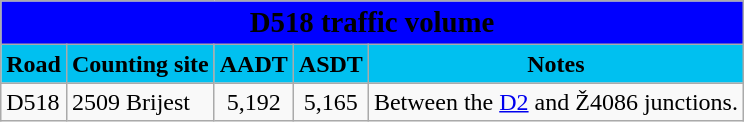<table class="wikitable">
<tr>
<td colspan=5 bgcolor=blue align=center style=margin-top:15><span><big><strong>D518 traffic volume</strong></big></span></td>
</tr>
<tr>
<td align=center bgcolor=00c0f0><strong>Road</strong></td>
<td align=center bgcolor=00c0f0><strong>Counting site</strong></td>
<td align=center bgcolor=00c0f0><strong>AADT</strong></td>
<td align=center bgcolor=00c0f0><strong>ASDT</strong></td>
<td align=center bgcolor=00c0f0><strong>Notes</strong></td>
</tr>
<tr>
<td> D518</td>
<td>2509 Brijest</td>
<td align=center>5,192</td>
<td align=center>5,165</td>
<td>Between the <a href='#'>D2</a> and Ž4086 junctions.</td>
</tr>
</table>
